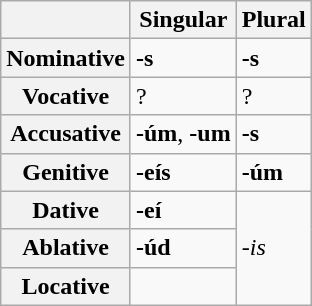<table class="wikitable">
<tr>
<th></th>
<th>Singular</th>
<th>Plural</th>
</tr>
<tr>
<th>Nominative</th>
<td><strong>-s</strong> </td>
<td><strong>-s</strong> </td>
</tr>
<tr>
<th>Vocative</th>
<td>?</td>
<td>?</td>
</tr>
<tr>
<th>Accusative</th>
<td><strong>-úm</strong>, <strong>-um</strong></td>
<td><strong>-s</strong></td>
</tr>
<tr>
<th>Genitive</th>
<td><strong>-eís</strong></td>
<td><strong>-úm</strong></td>
</tr>
<tr>
<th>Dative</th>
<td><strong>-eí</strong></td>
<td rowspan=3><em>-is</em></td>
</tr>
<tr>
<th>Ablative</th>
<td><strong>-úd</strong></td>
</tr>
<tr>
<th>Locative</th>
<td></td>
</tr>
</table>
